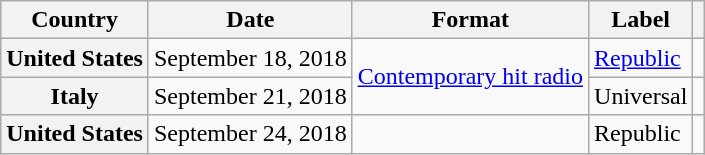<table class="wikitable plainrowheaders">
<tr>
<th>Country</th>
<th>Date</th>
<th>Format</th>
<th>Label</th>
<th></th>
</tr>
<tr>
<th scope="row">United States</th>
<td>September 18, 2018</td>
<td rowspan="2"><a href='#'>Contemporary hit radio</a></td>
<td><a href='#'>Republic</a></td>
<td></td>
</tr>
<tr>
<th scope="row">Italy</th>
<td>September 21, 2018</td>
<td>Universal</td>
<td></td>
</tr>
<tr>
<th scope="row">United States</th>
<td>September 24, 2018</td>
<td></td>
<td>Republic</td>
<td></td>
</tr>
</table>
